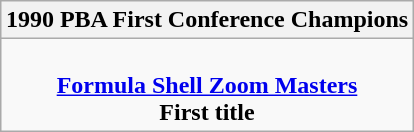<table class=wikitable style="text-align:center; margin:auto">
<tr>
<th>1990 PBA First Conference Champions</th>
</tr>
<tr>
<td><br> <strong><a href='#'>Formula Shell Zoom Masters</a></strong> <br> <strong>First title</strong></td>
</tr>
</table>
